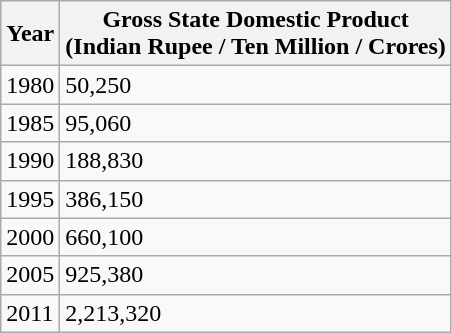<table class="wikitable">
<tr>
<th>Year</th>
<th>Gross State Domestic Product <br> (Indian Rupee / Ten Million / Crores)</th>
</tr>
<tr>
<td>1980</td>
<td>50,250</td>
</tr>
<tr>
<td>1985</td>
<td>95,060</td>
</tr>
<tr>
<td>1990</td>
<td>188,830</td>
</tr>
<tr>
<td>1995</td>
<td>386,150</td>
</tr>
<tr>
<td>2000</td>
<td>660,100</td>
</tr>
<tr>
<td>2005</td>
<td>925,380</td>
</tr>
<tr>
<td>2011</td>
<td>2,213,320</td>
</tr>
</table>
